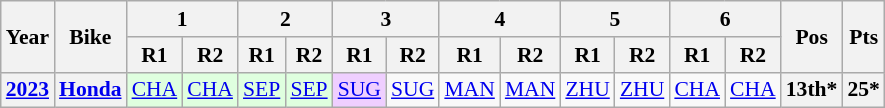<table class="wikitable" style="text-align:center; font-size:90%">
<tr>
<th valign="middle" rowspan=2>Year</th>
<th valign="middle" rowspan=2>Bike</th>
<th colspan=2>1</th>
<th colspan=2>2</th>
<th colspan=2>3</th>
<th colspan=2>4</th>
<th colspan=2>5</th>
<th colspan=2>6</th>
<th rowspan=2>Pos</th>
<th rowspan=2>Pts</th>
</tr>
<tr>
<th>R1</th>
<th>R2</th>
<th>R1</th>
<th>R2</th>
<th>R1</th>
<th>R2</th>
<th>R1</th>
<th>R2</th>
<th>R1</th>
<th>R2</th>
<th>R1</th>
<th>R2</th>
</tr>
<tr>
<th><a href='#'>2023</a></th>
<th><a href='#'>Honda</a></th>
<td style="background:#dfffdf;"><a href='#'>CHA</a><br></td>
<td style="background:#dfffdf;"><a href='#'>CHA</a><br></td>
<td style="background:#dfffdf;"><a href='#'>SEP</a><br></td>
<td style="background:#dfffdf;"><a href='#'>SEP</a><br></td>
<td style="background:#efcfff;"><a href='#'>SUG</a><br></td>
<td style="background:#;"><a href='#'>SUG</a><br></td>
<td style="background:#;"><a href='#'>MAN</a><br></td>
<td style="background:#;"><a href='#'>MAN</a><br></td>
<td style="background:#;"><a href='#'>ZHU</a><br></td>
<td style="background:#;"><a href='#'>ZHU</a><br></td>
<td style="background:#;"><a href='#'>CHA</a><br></td>
<td style="background:#;"><a href='#'>CHA</a><br></td>
<th style="background:#;">13th*</th>
<th style="background:#;">25*</th>
</tr>
</table>
